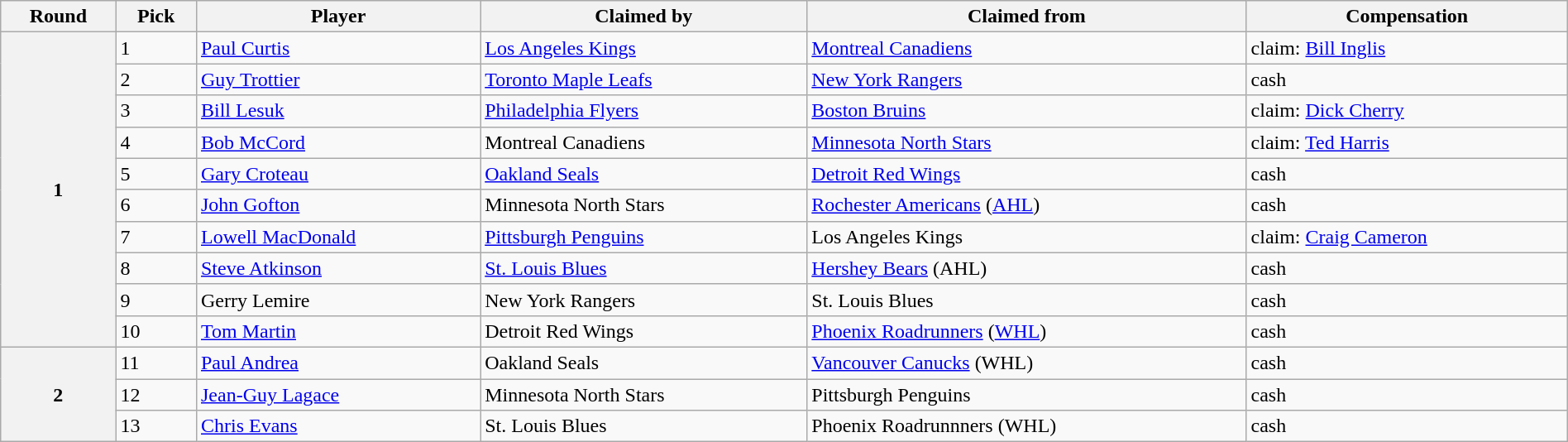<table class="wikitable" style="width: 100%">
<tr>
<th scope="col">Round</th>
<th scope="col">Pick</th>
<th scope="col">Player</th>
<th scope="col">Claimed by</th>
<th scope="col">Claimed from</th>
<th scope="col">Compensation</th>
</tr>
<tr>
<th scope="row" rowspan="10">1</th>
<td>1</td>
<td><a href='#'>Paul Curtis</a></td>
<td><a href='#'>Los Angeles Kings</a></td>
<td><a href='#'>Montreal Canadiens</a></td>
<td>claim: <a href='#'>Bill Inglis</a></td>
</tr>
<tr>
<td>2</td>
<td><a href='#'>Guy Trottier</a></td>
<td><a href='#'>Toronto Maple Leafs</a></td>
<td><a href='#'>New York Rangers</a></td>
<td>cash</td>
</tr>
<tr>
<td>3</td>
<td><a href='#'>Bill Lesuk</a></td>
<td><a href='#'>Philadelphia Flyers</a></td>
<td><a href='#'>Boston Bruins</a></td>
<td>claim: <a href='#'>Dick Cherry</a></td>
</tr>
<tr>
<td>4</td>
<td><a href='#'>Bob McCord</a></td>
<td>Montreal Canadiens</td>
<td><a href='#'>Minnesota North Stars</a></td>
<td>claim: <a href='#'>Ted Harris</a></td>
</tr>
<tr>
<td>5</td>
<td><a href='#'>Gary Croteau</a></td>
<td><a href='#'>Oakland Seals</a></td>
<td><a href='#'>Detroit Red Wings</a></td>
<td>cash</td>
</tr>
<tr>
<td>6</td>
<td><a href='#'>John Gofton</a></td>
<td>Minnesota North Stars</td>
<td><a href='#'>Rochester Americans</a> (<a href='#'>AHL</a>)</td>
<td>cash</td>
</tr>
<tr>
<td>7</td>
<td><a href='#'>Lowell MacDonald</a></td>
<td><a href='#'>Pittsburgh Penguins</a></td>
<td>Los Angeles Kings</td>
<td>claim: <a href='#'>Craig Cameron</a></td>
</tr>
<tr>
<td>8</td>
<td><a href='#'>Steve Atkinson</a></td>
<td><a href='#'>St. Louis Blues</a></td>
<td><a href='#'>Hershey Bears</a> (AHL)</td>
<td>cash</td>
</tr>
<tr>
<td>9</td>
<td>Gerry Lemire</td>
<td>New York Rangers</td>
<td>St. Louis Blues</td>
<td>cash</td>
</tr>
<tr>
<td>10</td>
<td><a href='#'>Tom Martin</a></td>
<td>Detroit Red Wings</td>
<td><a href='#'>Phoenix Roadrunners</a> (<a href='#'>WHL</a>)</td>
<td>cash</td>
</tr>
<tr>
<th scope="row" rowspan="3">2</th>
<td>11</td>
<td><a href='#'>Paul Andrea</a></td>
<td>Oakland Seals</td>
<td><a href='#'>Vancouver Canucks</a> (WHL)</td>
<td>cash</td>
</tr>
<tr>
<td>12</td>
<td><a href='#'>Jean-Guy Lagace</a></td>
<td>Minnesota North Stars</td>
<td>Pittsburgh Penguins</td>
<td>cash</td>
</tr>
<tr>
<td>13</td>
<td><a href='#'>Chris Evans</a></td>
<td>St. Louis Blues</td>
<td>Phoenix Roadrunnners (WHL)</td>
<td>cash</td>
</tr>
</table>
